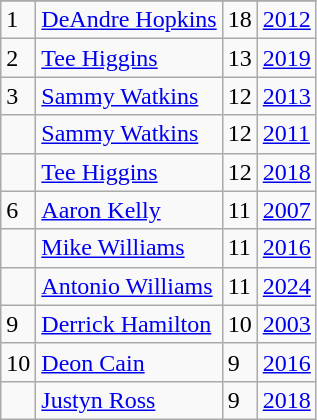<table class="wikitable">
<tr>
</tr>
<tr>
<td>1</td>
<td><a href='#'>DeAndre Hopkins</a></td>
<td>18</td>
<td><a href='#'>2012</a></td>
</tr>
<tr>
<td>2</td>
<td><a href='#'>Tee Higgins</a></td>
<td>13</td>
<td><a href='#'>2019</a></td>
</tr>
<tr>
<td>3</td>
<td><a href='#'>Sammy Watkins</a></td>
<td>12</td>
<td><a href='#'>2013</a></td>
</tr>
<tr>
<td></td>
<td><a href='#'>Sammy Watkins</a></td>
<td>12</td>
<td><a href='#'>2011</a></td>
</tr>
<tr>
<td></td>
<td><a href='#'>Tee Higgins</a></td>
<td>12</td>
<td><a href='#'>2018</a></td>
</tr>
<tr>
<td>6</td>
<td><a href='#'>Aaron Kelly</a></td>
<td>11</td>
<td><a href='#'>2007</a></td>
</tr>
<tr>
<td></td>
<td><a href='#'>Mike Williams</a></td>
<td>11</td>
<td><a href='#'>2016</a></td>
</tr>
<tr>
<td></td>
<td><a href='#'>Antonio Williams</a></td>
<td>11</td>
<td><a href='#'>2024</a></td>
</tr>
<tr>
<td>9</td>
<td><a href='#'>Derrick Hamilton</a></td>
<td>10</td>
<td><a href='#'>2003</a></td>
</tr>
<tr>
<td>10</td>
<td><a href='#'>Deon Cain</a></td>
<td>9</td>
<td><a href='#'>2016</a></td>
</tr>
<tr>
<td></td>
<td><a href='#'>Justyn Ross</a></td>
<td>9</td>
<td><a href='#'>2018</a></td>
</tr>
</table>
